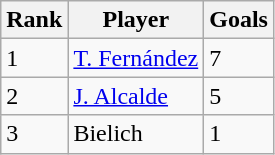<table class="wikitable">
<tr>
<th>Rank</th>
<th>Player</th>
<th>Goals</th>
</tr>
<tr>
<td>1</td>
<td><a href='#'>T. Fernández</a></td>
<td>7</td>
</tr>
<tr>
<td>2</td>
<td><a href='#'>J. Alcalde</a></td>
<td>5</td>
</tr>
<tr>
<td>3</td>
<td>Bielich</td>
<td>1</td>
</tr>
</table>
